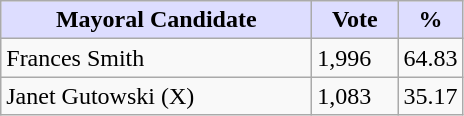<table class="wikitable">
<tr>
<th style="background:#ddf; width:200px;">Mayoral Candidate </th>
<th style="background:#ddf; width:50px;">Vote</th>
<th style="background:#ddf; width:30px;">%</th>
</tr>
<tr>
<td>Frances Smith</td>
<td>1,996</td>
<td>64.83</td>
</tr>
<tr>
<td>Janet Gutowski (X)</td>
<td>1,083</td>
<td>35.17</td>
</tr>
</table>
